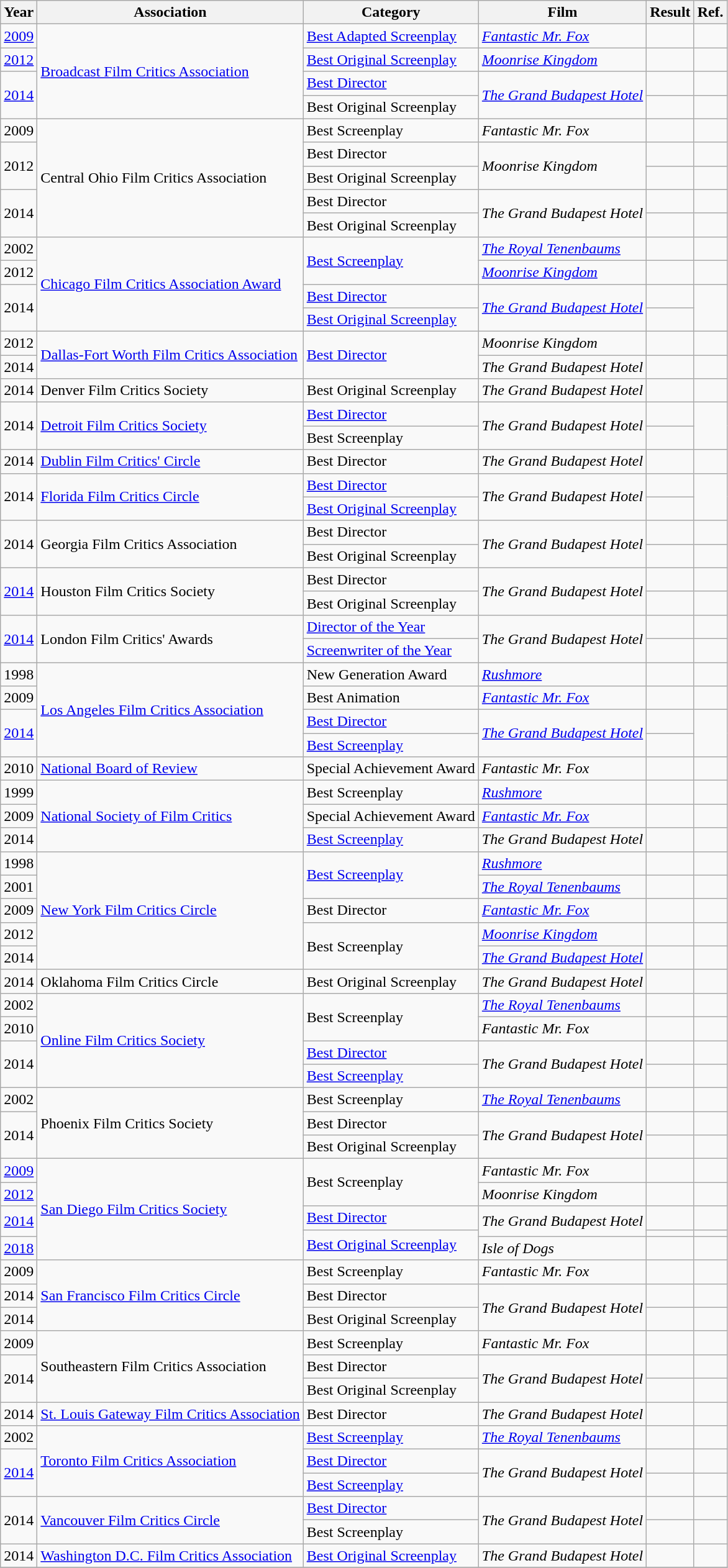<table class="wikitable plainrowheaders unsortable">
<tr>
<th>Year</th>
<th>Association</th>
<th>Category</th>
<th>Film</th>
<th>Result</th>
<th>Ref.</th>
</tr>
<tr>
<td><a href='#'>2009</a></td>
<td rowspan=4><a href='#'>Broadcast Film Critics Association</a></td>
<td><a href='#'>Best Adapted Screenplay</a></td>
<td><em><a href='#'>Fantastic Mr. Fox</a></em></td>
<td></td>
<td></td>
</tr>
<tr>
<td><a href='#'>2012</a></td>
<td><a href='#'>Best Original Screenplay</a></td>
<td><em><a href='#'>Moonrise Kingdom</a></em></td>
<td></td>
<td></td>
</tr>
<tr>
<td rowspan=2><a href='#'>2014</a></td>
<td><a href='#'>Best Director</a></td>
<td rowspan=2><em><a href='#'>The Grand Budapest Hotel</a></em></td>
<td></td>
<td></td>
</tr>
<tr>
<td>Best Original Screenplay</td>
<td></td>
<td></td>
</tr>
<tr>
<td>2009</td>
<td rowspan=5>Central Ohio Film Critics Association</td>
<td>Best Screenplay</td>
<td><em>Fantastic Mr. Fox</em></td>
<td></td>
<td></td>
</tr>
<tr>
<td rowspan=2>2012</td>
<td>Best Director</td>
<td rowspan=2><em>Moonrise Kingdom</em></td>
<td></td>
<td></td>
</tr>
<tr>
<td>Best Original Screenplay</td>
<td></td>
<td></td>
</tr>
<tr>
<td rowspan=2>2014</td>
<td>Best Director</td>
<td rowspan=2><em>The Grand Budapest Hotel</em></td>
<td></td>
</tr>
<tr>
<td>Best Original Screenplay</td>
<td></td>
<td></td>
</tr>
<tr>
<td>2002</td>
<td rowspan=4><a href='#'>Chicago Film Critics Association Award</a></td>
<td rowspan=2><a href='#'>Best Screenplay</a></td>
<td><em><a href='#'>The Royal Tenenbaums</a></em></td>
<td></td>
<td></td>
</tr>
<tr>
<td>2012</td>
<td><em><a href='#'>Moonrise Kingdom</a></em></td>
<td></td>
<td></td>
</tr>
<tr>
<td rowspan=2>2014</td>
<td><a href='#'>Best Director</a></td>
<td rowspan=2><em><a href='#'>The Grand Budapest Hotel</a></em></td>
<td></td>
<td rowspan=2></td>
</tr>
<tr>
<td><a href='#'>Best Original Screenplay</a></td>
<td></td>
</tr>
<tr>
<td>2012</td>
<td rowspan=2><a href='#'>Dallas-Fort Worth Film Critics Association</a></td>
<td rowspan="2"><a href='#'>Best Director</a></td>
<td><em>Moonrise Kingdom</em></td>
<td></td>
</tr>
<tr>
<td>2014</td>
<td><em>The Grand Budapest Hotel</em></td>
<td></td>
<td></td>
</tr>
<tr>
<td>2014</td>
<td>Denver Film Critics Society</td>
<td>Best Original Screenplay</td>
<td><em>The Grand Budapest Hotel</em></td>
<td></td>
<td></td>
</tr>
<tr>
<td rowspan=2>2014</td>
<td rowspan=2><a href='#'>Detroit Film Critics Society</a></td>
<td><a href='#'>Best Director</a></td>
<td rowspan=2><em>The Grand Budapest Hotel</em></td>
<td></td>
<td rowspan=2></td>
</tr>
<tr>
<td>Best Screenplay</td>
<td></td>
</tr>
<tr>
<td>2014</td>
<td><a href='#'>Dublin Film Critics' Circle</a></td>
<td>Best Director</td>
<td><em>The Grand Budapest Hotel</em></td>
<td></td>
<td></td>
</tr>
<tr>
<td rowspan=2>2014</td>
<td rowspan=2><a href='#'>Florida Film Critics Circle</a></td>
<td><a href='#'>Best Director</a></td>
<td rowspan=2><em>The Grand Budapest Hotel</em></td>
<td></td>
<td rowspan=2></td>
</tr>
<tr>
<td><a href='#'>Best Original Screenplay</a></td>
<td></td>
</tr>
<tr>
<td rowspan=2>2014</td>
<td rowspan=2>Georgia Film Critics Association</td>
<td>Best Director</td>
<td rowspan=2><em>The Grand Budapest Hotel</em></td>
<td></td>
<td></td>
</tr>
<tr>
<td>Best Original Screenplay</td>
<td></td>
<td></td>
</tr>
<tr>
<td rowspan=2><a href='#'>2014</a></td>
<td rowspan=2>Houston Film Critics Society</td>
<td>Best Director</td>
<td rowspan=2><em>The Grand Budapest Hotel</em></td>
<td></td>
<td></td>
</tr>
<tr>
<td>Best Original Screenplay</td>
<td></td>
<td></td>
</tr>
<tr>
<td rowspan=2><a href='#'>2014</a></td>
<td rowspan=2>London Film Critics' Awards</td>
<td><a href='#'>Director of the Year</a></td>
<td rowspan=2><em>The Grand Budapest Hotel</em></td>
<td></td>
<td></td>
</tr>
<tr>
<td><a href='#'>Screenwriter of the Year</a></td>
<td></td>
<td></td>
</tr>
<tr>
<td>1998</td>
<td rowspan=4><a href='#'>Los Angeles Film Critics Association</a></td>
<td>New Generation Award</td>
<td><em><a href='#'>Rushmore</a></em></td>
<td></td>
<td></td>
</tr>
<tr>
<td>2009</td>
<td>Best Animation</td>
<td><em><a href='#'>Fantastic Mr. Fox</a></em></td>
<td></td>
<td></td>
</tr>
<tr>
<td rowspan=2><a href='#'>2014</a></td>
<td><a href='#'>Best Director</a></td>
<td rowspan=2><em><a href='#'>The Grand Budapest Hotel</a></em></td>
<td></td>
<td rowspan=2></td>
</tr>
<tr>
<td><a href='#'>Best Screenplay</a></td>
<td></td>
</tr>
<tr>
<td>2010</td>
<td><a href='#'>National Board of Review</a></td>
<td>Special Achievement Award</td>
<td><em>Fantastic Mr. Fox</em></td>
<td></td>
<td></td>
</tr>
<tr>
<td>1999</td>
<td rowspan=3><a href='#'>National Society of Film Critics</a></td>
<td>Best Screenplay</td>
<td><em><a href='#'>Rushmore</a></em></td>
<td></td>
<td></td>
</tr>
<tr>
<td>2009</td>
<td>Special Achievement Award</td>
<td><em><a href='#'>Fantastic Mr. Fox</a></em></td>
<td></td>
<td></td>
</tr>
<tr>
<td>2014</td>
<td><a href='#'>Best Screenplay</a></td>
<td><em>The Grand Budapest Hotel</em></td>
<td></td>
<td></td>
</tr>
<tr>
<td>1998</td>
<td rowspan=5><a href='#'>New York Film Critics Circle</a></td>
<td rowspan=2><a href='#'>Best Screenplay</a></td>
<td><em><a href='#'>Rushmore</a></em></td>
<td></td>
<td></td>
</tr>
<tr>
<td>2001</td>
<td><em><a href='#'>The Royal Tenenbaums</a></em></td>
<td></td>
<td></td>
</tr>
<tr>
<td>2009</td>
<td>Best Director</td>
<td><em><a href='#'>Fantastic Mr. Fox</a></em></td>
<td></td>
<td></td>
</tr>
<tr>
<td>2012</td>
<td rowspan=2>Best Screenplay</td>
<td><em><a href='#'>Moonrise Kingdom</a></em></td>
<td></td>
<td></td>
</tr>
<tr>
<td>2014</td>
<td><em><a href='#'>The Grand Budapest Hotel</a></em></td>
<td></td>
<td></td>
</tr>
<tr>
<td>2014</td>
<td>Oklahoma Film Critics Circle</td>
<td>Best Original Screenplay</td>
<td><em>The Grand Budapest Hotel</em></td>
<td></td>
<td></td>
</tr>
<tr>
<td>2002</td>
<td rowspan=4><a href='#'>Online Film Critics Society</a></td>
<td rowspan="2">Best Screenplay</td>
<td><em><a href='#'>The Royal Tenenbaums</a></em></td>
<td></td>
<td></td>
</tr>
<tr>
<td>2010</td>
<td><em>Fantastic Mr. Fox</em></td>
<td></td>
<td></td>
</tr>
<tr>
<td rowspan="2">2014</td>
<td><a href='#'>Best Director</a></td>
<td rowspan=2><em>The Grand Budapest Hotel</em></td>
<td></td>
<td></td>
</tr>
<tr>
<td><a href='#'>Best Screenplay</a></td>
<td></td>
<td></td>
</tr>
<tr>
<td>2002</td>
<td rowspan=3>Phoenix Film Critics Society</td>
<td>Best Screenplay</td>
<td><em><a href='#'>The Royal Tenenbaums</a></em></td>
<td></td>
<td></td>
</tr>
<tr>
<td rowspan=2>2014</td>
<td>Best Director</td>
<td rowspan=2><em>The Grand Budapest Hotel</em></td>
<td></td>
<td></td>
</tr>
<tr>
<td>Best Original Screenplay</td>
<td></td>
<td></td>
</tr>
<tr>
<td><a href='#'>2009</a></td>
<td rowspan=5><a href='#'>San Diego Film Critics Society</a></td>
<td rowspan=2>Best Screenplay</td>
<td><em>Fantastic Mr. Fox</em></td>
<td></td>
<td></td>
</tr>
<tr>
<td><a href='#'>2012</a></td>
<td><em>Moonrise Kingdom</em></td>
<td></td>
<td></td>
</tr>
<tr>
<td rowspan=2><a href='#'>2014</a></td>
<td><a href='#'>Best Director</a></td>
<td rowspan=2><em>The Grand Budapest Hotel</em></td>
<td></td>
<td></td>
</tr>
<tr>
<td rowspan="2"><a href='#'>Best Original Screenplay</a></td>
<td></td>
<td></td>
</tr>
<tr>
<td><a href='#'>2018</a></td>
<td><em>Isle of Dogs</em></td>
<td></td>
<td></td>
</tr>
<tr>
<td>2009</td>
<td rowspan=3><a href='#'>San Francisco Film Critics Circle</a></td>
<td>Best Screenplay</td>
<td><em>Fantastic Mr. Fox</em></td>
<td></td>
<td></td>
</tr>
<tr>
<td>2014</td>
<td>Best Director</td>
<td rowspan=2><em>The Grand Budapest Hotel</em></td>
<td></td>
<td></td>
</tr>
<tr>
<td>2014</td>
<td>Best Original Screenplay</td>
<td></td>
<td></td>
</tr>
<tr>
<td>2009</td>
<td rowspan=3>Southeastern Film Critics Association</td>
<td>Best Screenplay</td>
<td><em>Fantastic Mr. Fox</em></td>
<td></td>
<td></td>
</tr>
<tr>
<td rowspan=2>2014</td>
<td>Best Director</td>
<td rowspan=2><em>The Grand Budapest Hotel</em></td>
<td></td>
<td></td>
</tr>
<tr>
<td>Best Original Screenplay</td>
<td></td>
<td></td>
</tr>
<tr>
<td>2014</td>
<td><a href='#'>St. Louis Gateway Film Critics Association</a></td>
<td>Best Director</td>
<td><em>The Grand Budapest Hotel</em></td>
<td></td>
<td></td>
</tr>
<tr>
<td>2002</td>
<td rowspan=3><a href='#'>Toronto Film Critics Association</a></td>
<td><a href='#'>Best Screenplay</a></td>
<td><em><a href='#'>The Royal Tenenbaums</a></em></td>
<td></td>
<td></td>
</tr>
<tr>
<td rowspan=2><a href='#'>2014</a></td>
<td><a href='#'>Best Director</a></td>
<td rowspan=2><em>The Grand Budapest Hotel</em></td>
<td></td>
<td></td>
</tr>
<tr>
<td><a href='#'>Best Screenplay</a></td>
<td></td>
<td></td>
</tr>
<tr>
<td rowspan=2>2014</td>
<td rowspan=2><a href='#'>Vancouver Film Critics Circle</a></td>
<td><a href='#'>Best Director</a></td>
<td rowspan=2><em>The Grand Budapest Hotel</em></td>
<td></td>
<td></td>
</tr>
<tr>
<td>Best Screenplay</td>
<td></td>
<td></td>
</tr>
<tr>
<td>2014</td>
<td><a href='#'>Washington D.C. Film Critics Association</a></td>
<td><a href='#'>Best Original Screenplay</a></td>
<td><em>The Grand Budapest Hotel</em></td>
<td></td>
<td></td>
</tr>
<tr>
</tr>
</table>
